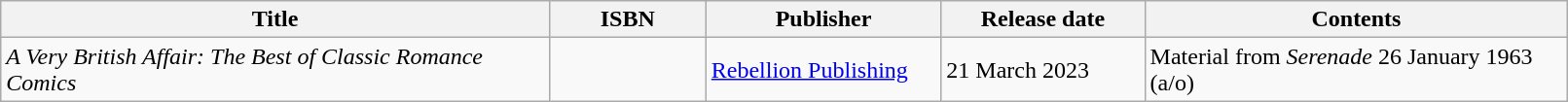<table class="wikitable" width="85%">
<tr>
<th width=35%>Title</th>
<th width=10%>ISBN</th>
<th width=15%>Publisher</th>
<th width=13%>Release date</th>
<th width=27%>Contents</th>
</tr>
<tr>
<td><em>A Very British Affair: The Best of Classic Romance Comics</em></td>
<td></td>
<td><a href='#'>Rebellion Publishing</a></td>
<td>21 March 2023</td>
<td>Material from <em>Serenade</em> 26 January 1963 (a/o)</td>
</tr>
</table>
